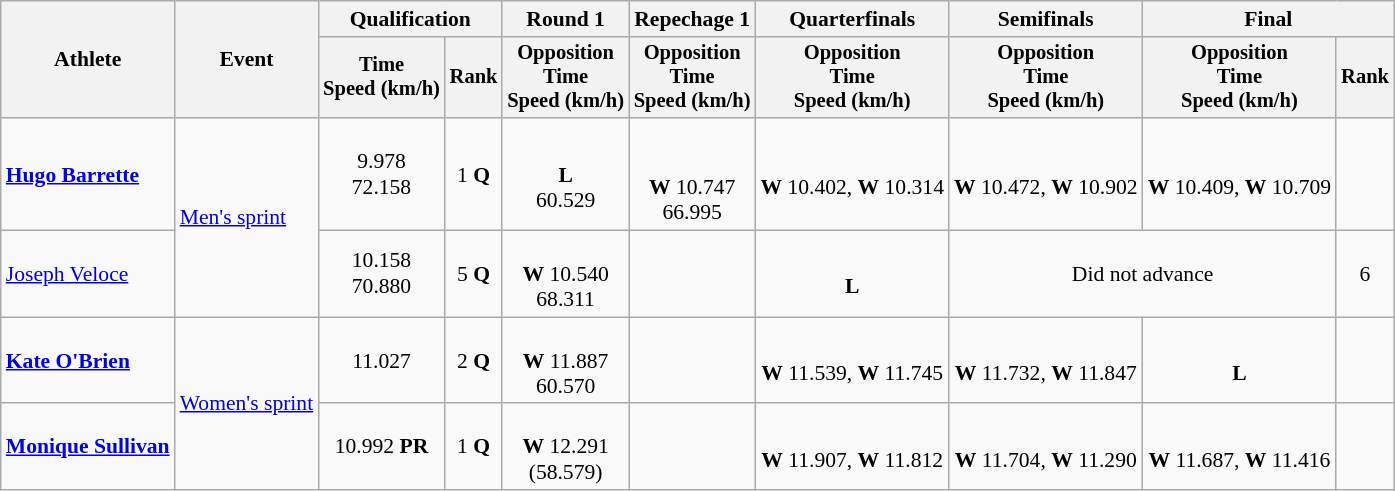<table class="wikitable" style="font-size:90%">
<tr>
<th rowspan=2>Athlete</th>
<th rowspan=2>Event</th>
<th colspan=2>Qualification</th>
<th>Round 1</th>
<th>Repechage 1</th>
<th>Quarterfinals</th>
<th>Semifinals</th>
<th colspan=2>Final</th>
</tr>
<tr style="font-size:95%">
<th>Time<br>Speed (km/h)</th>
<th>Rank</th>
<th>Opposition<br>Time<br>Speed (km/h)</th>
<th>Opposition<br>Time<br>Speed (km/h)</th>
<th>Opposition<br>Time<br>Speed (km/h)</th>
<th>Opposition<br>Time<br>Speed (km/h)</th>
<th>Opposition<br>Time<br>Speed (km/h)</th>
<th>Rank</th>
</tr>
<tr align=center>
<td align=left><strong><a href='#'>Hugo Barrette</a></strong></td>
<td align=left rowspan=2><a href='#'>Men's sprint</a></td>
<td>9.978<br>72.158</td>
<td>1 <strong>Q</strong></td>
<td><br><strong>L</strong> <br>60.529</td>
<td><br><br><strong>W</strong> 10.747<br>66.995</td>
<td><br><strong>W</strong> 10.402, <strong>W</strong> 10.314</td>
<td><br><strong>W</strong> 10.472, <strong>W</strong> 10.902</td>
<td><br><strong>W</strong> 10.409, <strong>W</strong> 10.709</td>
<td></td>
</tr>
<tr align=center>
<td align=left><a href='#'>Joseph Veloce</a></td>
<td>10.158<br>70.880</td>
<td>5 <strong>Q</strong></td>
<td><br><strong>W</strong> 10.540<br>68.311</td>
<td></td>
<td><br><strong>L</strong></td>
<td colspan=2>Did not advance</td>
<td>6</td>
</tr>
<tr align=center>
<td align=left><strong><a href='#'>Kate O'Brien</a></strong></td>
<td align=left rowspan=2><a href='#'>Women's sprint</a></td>
<td>11.027</td>
<td>2 <strong>Q</strong></td>
<td><br><strong>W</strong> 11.887<br>60.570</td>
<td></td>
<td><br><strong>W</strong> 11.539, <strong>W</strong> 11.745</td>
<td><br><strong>W</strong> 11.732, <strong>W</strong> 11.847</td>
<td><br><strong>L</strong></td>
<td></td>
</tr>
<tr align=center>
<td align=left><strong><a href='#'>Monique Sullivan</a></strong></td>
<td>10.992 <strong>PR</strong></td>
<td>1 <strong>Q</strong></td>
<td><br><strong>W</strong> 12.291<br>(58.579)</td>
<td></td>
<td><br><strong>W</strong> 11.907, <strong>W</strong> 11.812</td>
<td><br><strong>W</strong> 11.704, <strong>W</strong> 11.290</td>
<td><br><strong>W</strong> 11.687, <strong>W</strong> 11.416</td>
<td></td>
</tr>
</table>
